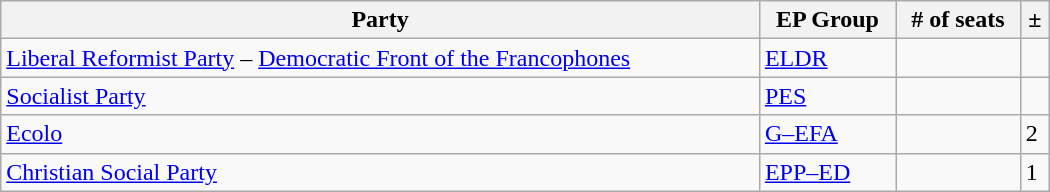<table class="wikitable" style="width:700px;">
<tr>
<th>Party</th>
<th>EP Group</th>
<th># of seats</th>
<th>±</th>
</tr>
<tr>
<td> <a href='#'>Liberal Reformist Party</a> – <a href='#'>Democratic Front of the Francophones</a></td>
<td> <a href='#'>ELDR</a></td>
<td></td>
<td></td>
</tr>
<tr>
<td> <a href='#'>Socialist Party</a></td>
<td> <a href='#'>PES</a></td>
<td></td>
<td></td>
</tr>
<tr>
<td> <a href='#'>Ecolo</a></td>
<td> <a href='#'>G–EFA</a></td>
<td></td>
<td> 2</td>
</tr>
<tr>
<td> <a href='#'>Christian Social Party</a></td>
<td> <a href='#'>EPP–ED</a></td>
<td></td>
<td> 1</td>
</tr>
</table>
